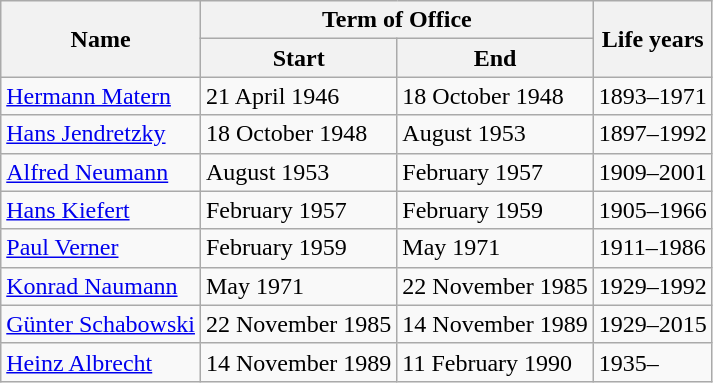<table class="wikitable">
<tr>
<th rowspan="2">Name</th>
<th colspan="2">Term of Office</th>
<th rowspan="2">Life years</th>
</tr>
<tr>
<th>Start</th>
<th>End</th>
</tr>
<tr>
<td><a href='#'>Hermann Matern</a></td>
<td>21 April 1946</td>
<td>18 October 1948</td>
<td>1893–1971</td>
</tr>
<tr>
<td><a href='#'>Hans Jendretzky</a></td>
<td>18 October 1948</td>
<td>August 1953</td>
<td>1897–1992</td>
</tr>
<tr>
<td><a href='#'>Alfred Neumann</a></td>
<td>August 1953</td>
<td>February 1957</td>
<td>1909–2001</td>
</tr>
<tr>
<td><a href='#'>Hans Kiefert</a></td>
<td>February 1957</td>
<td>February 1959</td>
<td>1905–1966</td>
</tr>
<tr>
<td><a href='#'>Paul Verner</a></td>
<td>February 1959</td>
<td>May 1971</td>
<td>1911–1986</td>
</tr>
<tr>
<td><a href='#'>Konrad Naumann</a></td>
<td>May 1971</td>
<td>22 November 1985</td>
<td>1929–1992</td>
</tr>
<tr>
<td><a href='#'>Günter Schabowski</a></td>
<td>22 November 1985</td>
<td>14 November 1989</td>
<td>1929–2015</td>
</tr>
<tr>
<td><a href='#'>Heinz Albrecht</a></td>
<td>14 November 1989</td>
<td>11 February 1990</td>
<td>1935–</td>
</tr>
</table>
